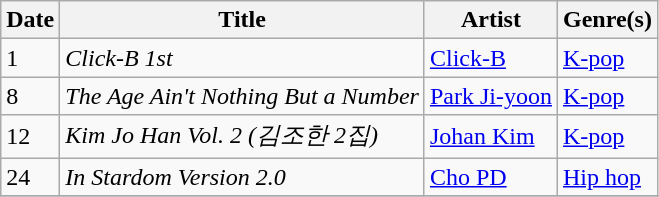<table class="wikitable" style="text-align: left;">
<tr>
<th>Date</th>
<th>Title</th>
<th>Artist</th>
<th>Genre(s)</th>
</tr>
<tr>
<td>1</td>
<td><em>Click-B 1st</em></td>
<td><a href='#'>Click-B</a></td>
<td><a href='#'>K-pop</a></td>
</tr>
<tr>
<td>8</td>
<td><em>The Age Ain't Nothing But a Number</em></td>
<td><a href='#'>Park Ji-yoon</a></td>
<td><a href='#'>K-pop</a></td>
</tr>
<tr>
<td>12</td>
<td><em>Kim Jo Han Vol. 2 (김조한 2집)</em></td>
<td><a href='#'>Johan Kim</a></td>
<td><a href='#'>K-pop</a></td>
</tr>
<tr>
<td>24</td>
<td><em>In Stardom Version 2.0</em></td>
<td><a href='#'>Cho PD</a></td>
<td><a href='#'>Hip hop</a></td>
</tr>
<tr>
</tr>
</table>
